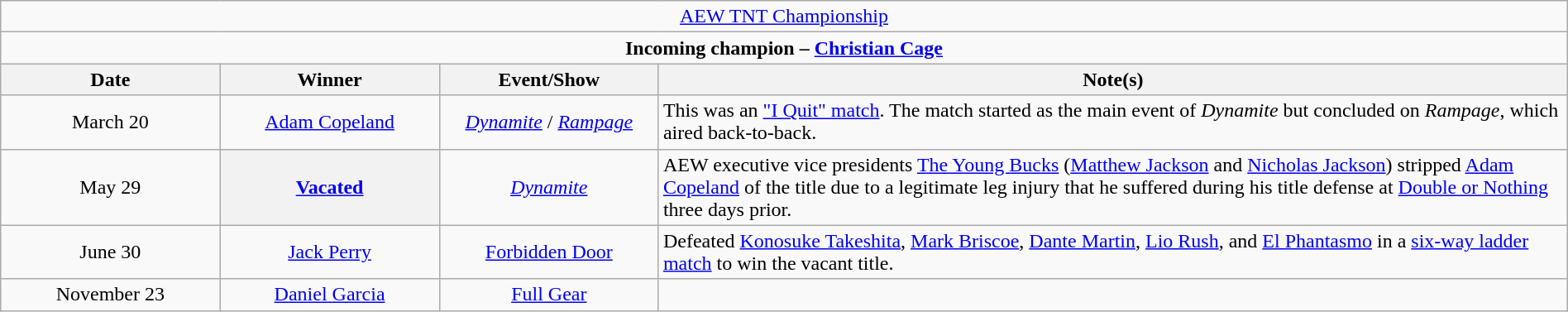<table class="wikitable" style="text-align:center; width:100%;">
<tr>
<td colspan="4" style="text-align: center;"><a href='#'>AEW TNT Championship</a></td>
</tr>
<tr>
<td colspan="4" style="text-align: center;"><strong>Incoming champion – <a href='#'>Christian Cage</a></strong></td>
</tr>
<tr>
<th width=14%>Date</th>
<th width=14%>Winner</th>
<th width=14%>Event/Show</th>
<th width=58%>Note(s)</th>
</tr>
<tr>
<td>March 20</td>
<td><a href='#'>Adam Copeland</a></td>
<td><em><a href='#'>Dynamite</a></em> / <em><a href='#'>Rampage</a></em></td>
<td align=left>This was an <a href='#'>"I Quit" match</a>. The match started as the main event of <em>Dynamite</em> but concluded on <em>Rampage</em>, which aired back-to-back.</td>
</tr>
<tr>
<td>May 29</td>
<th><a href='#'>Vacated</a></th>
<td><em><a href='#'>Dynamite</a></em></td>
<td align=left>AEW executive vice presidents <a href='#'>The Young Bucks</a> (<a href='#'>Matthew Jackson</a> and <a href='#'>Nicholas Jackson</a>) stripped <a href='#'>Adam Copeland</a> of the title due to a legitimate leg injury that he suffered during his title defense at <a href='#'>Double or Nothing</a> three days prior.</td>
</tr>
<tr>
<td>June 30</td>
<td><a href='#'>Jack Perry</a></td>
<td><a href='#'>Forbidden Door</a></td>
<td align=left>Defeated <a href='#'>Konosuke Takeshita</a>, <a href='#'>Mark Briscoe</a>, <a href='#'>Dante Martin</a>, <a href='#'>Lio Rush</a>, and <a href='#'>El Phantasmo</a> in a <a href='#'>six-way ladder match</a> to win the vacant title.</td>
</tr>
<tr>
<td>November 23</td>
<td><a href='#'>Daniel Garcia</a></td>
<td><a href='#'>Full Gear</a></td>
<td></td>
</tr>
</table>
